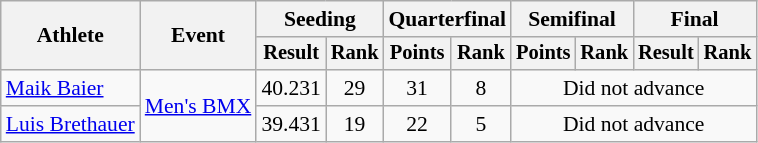<table class="wikitable" style="font-size:90%">
<tr>
<th rowspan="2">Athlete</th>
<th rowspan="2">Event</th>
<th colspan="2">Seeding</th>
<th colspan="2">Quarterfinal</th>
<th colspan="2">Semifinal</th>
<th colspan="2">Final</th>
</tr>
<tr style="font-size:95%">
<th>Result</th>
<th>Rank</th>
<th>Points</th>
<th>Rank</th>
<th>Points</th>
<th>Rank</th>
<th>Result</th>
<th>Rank</th>
</tr>
<tr align=center>
<td align=left><a href='#'>Maik Baier</a></td>
<td align=left rowspan=2><a href='#'>Men's BMX</a></td>
<td>40.231</td>
<td>29</td>
<td>31</td>
<td>8</td>
<td colspan=4>Did not advance</td>
</tr>
<tr align=center>
<td align=left><a href='#'>Luis Brethauer</a></td>
<td>39.431</td>
<td>19</td>
<td>22</td>
<td>5</td>
<td colspan=4>Did not advance</td>
</tr>
</table>
